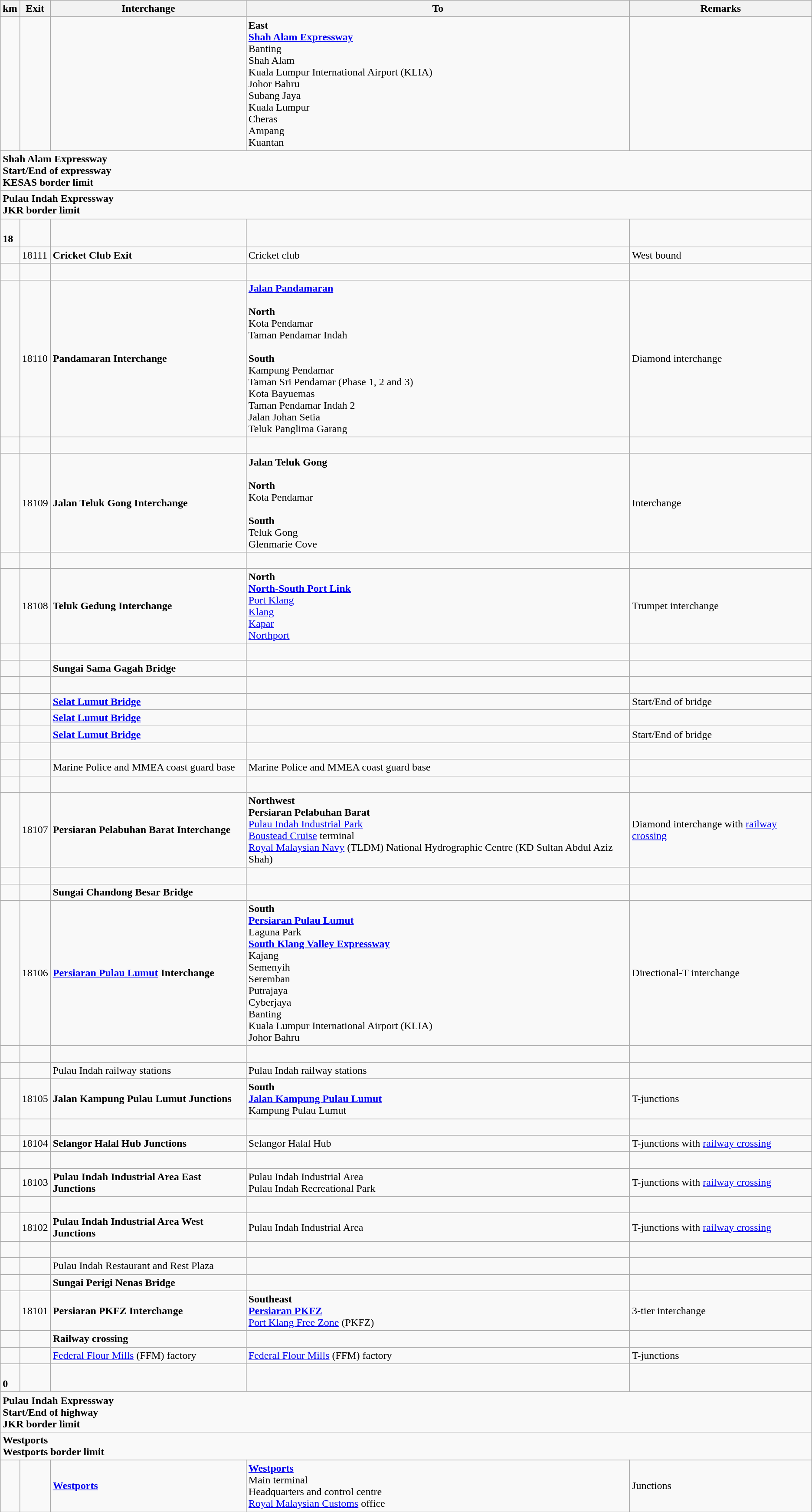<table class=wikitable>
<tr>
<th>km</th>
<th>Exit</th>
<th>Interchange</th>
<th>To</th>
<th>Remarks</th>
</tr>
<tr>
<td></td>
<td></td>
<td></td>
<td><strong>East</strong><br> <strong><a href='#'>Shah Alam Expressway</a></strong><br> Banting<br> Shah Alam<br>  Kuala Lumpur International Airport (KLIA) <br>  Johor Bahru<br> Subang Jaya<br> Kuala Lumpur<br> Cheras<br> Ampang<br>   Kuantan</td>
<td></td>
</tr>
<tr>
<td style="width:600px" colspan="6" style="text-align:center; background:green;"><strong><span> Shah Alam Expressway<br>Start/End of expressway<br>KESAS border limit</span></strong></td>
</tr>
<tr>
<td style="width:600px" colspan="6" style="text-align:center; background:blue;"><strong><span> Pulau Indah Expressway<br>JKR border limit</span></strong></td>
</tr>
<tr>
<td><br><strong>18</strong></td>
<td></td>
<td></td>
<td></td>
<td></td>
</tr>
<tr>
<td></td>
<td>18111</td>
<td><strong>Cricket Club Exit</strong></td>
<td>Cricket club</td>
<td>West bound</td>
</tr>
<tr>
<td><br></td>
<td></td>
<td></td>
<td></td>
<td></td>
</tr>
<tr>
<td></td>
<td>18110</td>
<td><strong>Pandamaran Interchange</strong></td>
<td> <strong><a href='#'>Jalan Pandamaran</a></strong><br><br><strong>North</strong><br>Kota Pendamar<br>Taman Pendamar Indah<br><br><strong>South</strong><br>Kampung Pendamar<br>Taman Sri Pendamar (Phase 1, 2 and 3)<br>Kota Bayuemas<br>Taman Pendamar Indah 2<br>Jalan Johan Setia<br>Teluk Panglima Garang</td>
<td>Diamond interchange</td>
</tr>
<tr>
<td><br></td>
<td></td>
<td></td>
<td></td>
<td></td>
</tr>
<tr>
<td></td>
<td>18109</td>
<td><strong>Jalan Teluk Gong Interchange</strong></td>
<td><strong>Jalan Teluk Gong</strong><br><br><strong>North</strong><br>Kota Pendamar<br><br><strong>South</strong><br>Teluk Gong<br>Glenmarie Cove</td>
<td>Interchange</td>
</tr>
<tr>
<td><br></td>
<td></td>
<td></td>
<td></td>
<td></td>
</tr>
<tr>
<td></td>
<td>18108</td>
<td><strong>Teluk Gedung Interchange</strong></td>
<td><strong>North</strong><br> <strong><a href='#'>North-South Port Link</a></strong><br> <a href='#'>Port Klang</a><br> <a href='#'>Klang</a><br> <a href='#'>Kapar</a><br> <a href='#'>Northport</a> </td>
<td>Trumpet interchange</td>
</tr>
<tr>
<td><br></td>
<td></td>
<td></td>
<td></td>
<td></td>
</tr>
<tr>
<td></td>
<td></td>
<td><strong>Sungai Sama Gagah Bridge</strong></td>
<td></td>
<td></td>
</tr>
<tr>
<td><br></td>
<td></td>
<td></td>
<td></td>
<td></td>
</tr>
<tr>
<td></td>
<td></td>
<td><strong><a href='#'>Selat Lumut Bridge</a></strong></td>
<td></td>
<td>Start/End of bridge</td>
</tr>
<tr>
<td></td>
<td></td>
<td><strong><a href='#'>Selat Lumut Bridge</a></strong></td>
<td></td>
<td></td>
</tr>
<tr>
<td></td>
<td></td>
<td><strong><a href='#'>Selat Lumut Bridge</a></strong></td>
<td></td>
<td>Start/End of bridge</td>
</tr>
<tr>
<td><br></td>
<td></td>
<td></td>
<td></td>
<td></td>
</tr>
<tr>
<td></td>
<td></td>
<td>Marine Police and MMEA coast guard base</td>
<td>Marine Police and MMEA coast guard base</td>
<td></td>
</tr>
<tr>
<td><br></td>
<td></td>
<td></td>
<td></td>
<td></td>
</tr>
<tr>
<td></td>
<td>18107</td>
<td><strong>Persiaran Pelabuhan Barat Interchange</strong></td>
<td><strong>Northwest</strong><br><strong>Persiaran Pelabuhan Barat</strong><br><a href='#'>Pulau Indah Industrial Park</a><br><a href='#'>Boustead Cruise</a> terminal<br><a href='#'>Royal Malaysian Navy</a> (TLDM) National Hydrographic Centre (KD Sultan Abdul Aziz Shah)</td>
<td>Diamond interchange with <a href='#'>railway crossing</a></td>
</tr>
<tr>
<td><br></td>
<td></td>
<td></td>
<td></td>
<td></td>
</tr>
<tr>
<td></td>
<td></td>
<td><strong>Sungai Chandong Besar Bridge</strong></td>
<td></td>
<td></td>
</tr>
<tr>
<td></td>
<td>18106</td>
<td><strong><a href='#'>Persiaran Pulau Lumut</a> Interchange</strong></td>
<td><strong>South</strong><br> <strong><a href='#'>Persiaran Pulau Lumut</a></strong><br>Laguna Park<br> <strong><a href='#'>South Klang Valley Expressway</a></strong><br> Kajang<br> Semenyih<br>  Seremban<br> Putrajaya<br> Cyberjaya<br> Banting<br>  Kuala Lumpur International Airport (KLIA) <br>  Johor Bahru</td>
<td>Directional-T interchange</td>
</tr>
<tr>
<td><br></td>
<td></td>
<td></td>
<td></td>
<td></td>
</tr>
<tr>
<td></td>
<td></td>
<td>Pulau Indah railway stations</td>
<td>Pulau Indah railway stations</td>
<td></td>
</tr>
<tr>
<td></td>
<td>18105</td>
<td><strong>Jalan Kampung Pulau Lumut Junctions</strong></td>
<td><strong>South</strong><br> <strong><a href='#'>Jalan Kampung Pulau Lumut</a></strong><br>Kampung Pulau Lumut</td>
<td>T-junctions</td>
</tr>
<tr>
<td><br></td>
<td></td>
<td></td>
<td></td>
<td></td>
</tr>
<tr>
<td></td>
<td>18104</td>
<td><strong>Selangor Halal Hub Junctions</strong></td>
<td>Selangor Halal Hub</td>
<td>T-junctions with <a href='#'>railway crossing</a></td>
</tr>
<tr>
<td><br></td>
<td></td>
<td></td>
<td></td>
<td></td>
</tr>
<tr>
<td></td>
<td>18103</td>
<td><strong>Pulau Indah Industrial Area East Junctions</strong></td>
<td>Pulau Indah Industrial Area<br> Pulau Indah Recreational Park</td>
<td>T-junctions with <a href='#'>railway crossing</a></td>
</tr>
<tr>
<td><br></td>
<td></td>
<td></td>
<td></td>
<td></td>
</tr>
<tr>
<td></td>
<td>18102</td>
<td><strong>Pulau Indah Industrial Area West Junctions</strong></td>
<td>Pulau Indah Industrial Area</td>
<td>T-junctions with <a href='#'>railway crossing</a></td>
</tr>
<tr>
<td><br></td>
<td></td>
<td></td>
<td></td>
<td></td>
</tr>
<tr>
<td></td>
<td></td>
<td> Pulau Indah Restaurant and Rest Plaza</td>
<td>   </td>
<td></td>
</tr>
<tr>
<td></td>
<td></td>
<td><strong>Sungai Perigi Nenas Bridge</strong></td>
<td></td>
<td></td>
</tr>
<tr>
<td></td>
<td>18101</td>
<td><strong>Persiaran PKFZ Interchange</strong></td>
<td><strong>Southeast</strong><br> <strong><a href='#'>Persiaran PKFZ</a></strong><br><a href='#'>Port Klang Free Zone</a> (PKFZ)</td>
<td>3-tier interchange</td>
</tr>
<tr>
<td></td>
<td></td>
<td><strong>Railway crossing</strong></td>
<td></td>
<td></td>
</tr>
<tr>
<td></td>
<td></td>
<td><a href='#'>Federal Flour Mills</a> (FFM) factory</td>
<td><a href='#'>Federal Flour Mills</a> (FFM) factory</td>
<td>T-junctions</td>
</tr>
<tr>
<td><br><strong>0</strong></td>
<td></td>
<td></td>
<td></td>
<td></td>
</tr>
<tr>
<td style="width:600px" colspan="6" style="text-align:center; background:blue;"><strong><span>Pulau Indah Expressway<br>Start/End of highway<br>JKR border limit</span></strong></td>
</tr>
<tr>
<td style="width:600px" colspan="6" style="text-align:center; background:white;"><strong><span>Westports <br>Westports border limit</span></strong></td>
</tr>
<tr>
<td></td>
<td></td>
<td><strong><a href='#'>Westports</a></strong> </td>
<td><strong><a href='#'>Westports</a></strong> <br>Main terminal<br>Headquarters and control centre<br><a href='#'>Royal Malaysian Customs</a> office</td>
<td>Junctions</td>
</tr>
</table>
